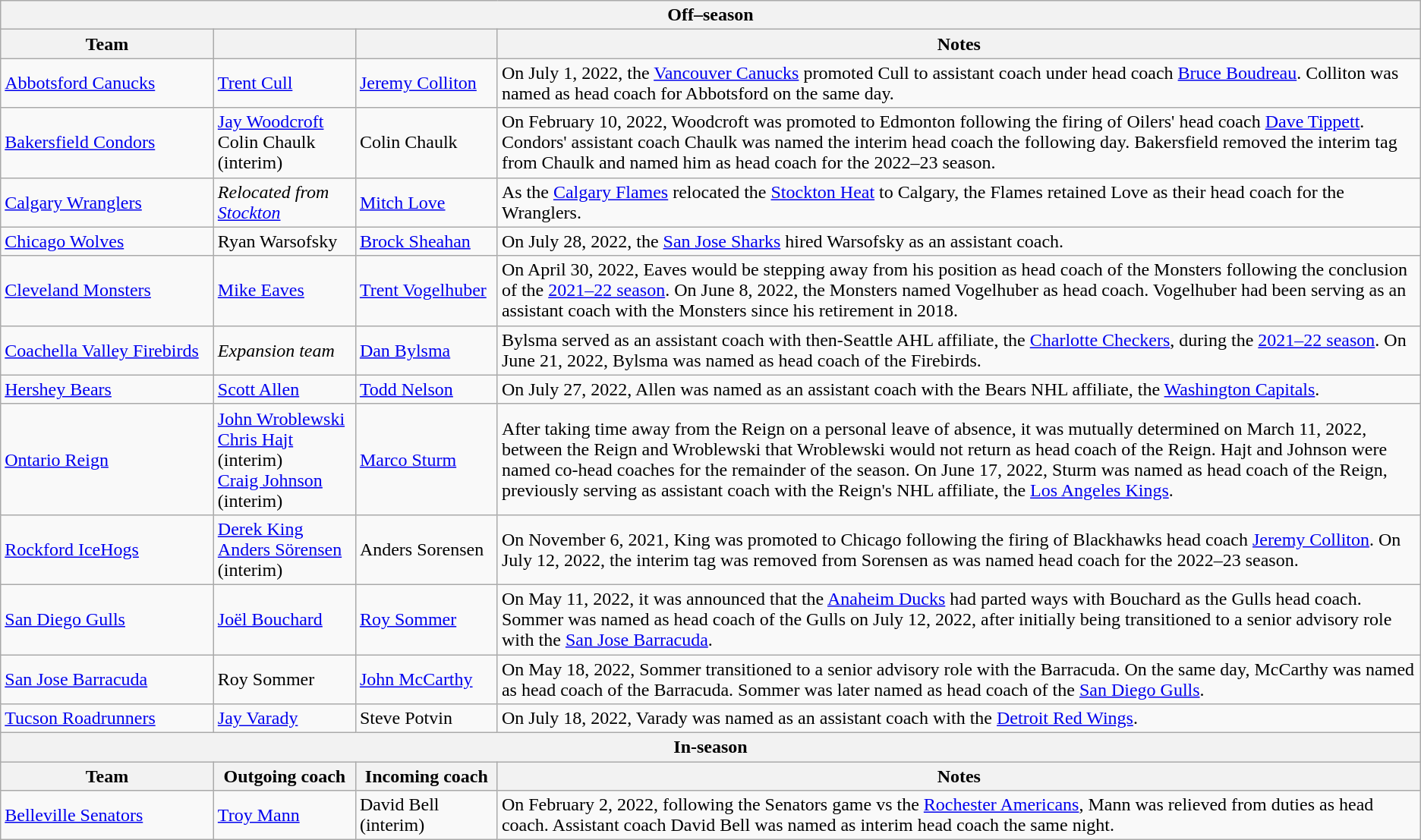<table class="wikitable">
<tr>
<th colspan="4">Off–season</th>
</tr>
<tr>
<th>Team</th>
<th></th>
<th></th>
<th>Notes</th>
</tr>
<tr>
<td><a href='#'>Abbotsford Canucks</a></td>
<td><a href='#'>Trent Cull</a></td>
<td><a href='#'>Jeremy Colliton</a></td>
<td>On July 1, 2022, the <a href='#'>Vancouver Canucks</a> promoted Cull to assistant coach under head coach <a href='#'>Bruce Boudreau</a>. Colliton was named as head coach for Abbotsford on the same day.</td>
</tr>
<tr>
<td><a href='#'>Bakersfield Condors</a></td>
<td><a href='#'>Jay Woodcroft</a><br>Colin Chaulk (interim)</td>
<td>Colin Chaulk</td>
<td>On February 10, 2022, Woodcroft was promoted to Edmonton following the firing of Oilers' head coach <a href='#'>Dave Tippett</a>. Condors' assistant coach Chaulk was named the interim head coach the following day. Bakersfield removed the interim tag from Chaulk and named him as head coach for the 2022–23 season.</td>
</tr>
<tr>
<td><a href='#'>Calgary Wranglers</a></td>
<td><em>Relocated from <a href='#'>Stockton</a></em></td>
<td><a href='#'>Mitch Love</a></td>
<td>As the <a href='#'>Calgary Flames</a> relocated the <a href='#'>Stockton Heat</a> to Calgary, the Flames retained Love as their head coach for the Wranglers.</td>
</tr>
<tr>
<td><a href='#'>Chicago Wolves</a></td>
<td>Ryan Warsofsky</td>
<td><a href='#'>Brock Sheahan</a></td>
<td>On July 28, 2022, the <a href='#'>San Jose Sharks</a> hired Warsofsky as an assistant coach.</td>
</tr>
<tr>
<td><a href='#'>Cleveland Monsters</a></td>
<td><a href='#'>Mike Eaves</a></td>
<td><a href='#'>Trent Vogelhuber</a></td>
<td>On April 30, 2022, Eaves would be stepping away from his position as head coach of the Monsters following the conclusion of the <a href='#'>2021–22 season</a>. On June 8, 2022, the Monsters named Vogelhuber as head coach. Vogelhuber had been serving as an assistant coach with the Monsters since his retirement in 2018.</td>
</tr>
<tr>
<td><a href='#'>Coachella Valley Firebirds</a></td>
<td><em>Expansion team</em></td>
<td><a href='#'>Dan Bylsma</a></td>
<td>Bylsma served as an assistant coach with then-Seattle AHL affiliate, the <a href='#'>Charlotte Checkers</a>, during the <a href='#'>2021–22 season</a>. On June 21, 2022, Bylsma was named as head coach of the Firebirds.</td>
</tr>
<tr>
<td><a href='#'>Hershey Bears</a></td>
<td><a href='#'>Scott Allen</a></td>
<td><a href='#'>Todd Nelson</a></td>
<td>On July 27, 2022, Allen was named as an assistant coach with the Bears NHL affiliate, the <a href='#'>Washington Capitals</a>.</td>
</tr>
<tr>
<td><a href='#'>Ontario Reign</a></td>
<td><a href='#'>John Wroblewski</a><br><a href='#'>Chris Hajt</a> (interim)<br><a href='#'>Craig Johnson</a> (interim)</td>
<td><a href='#'>Marco Sturm</a></td>
<td>After taking time away from the Reign on a personal leave of absence, it was mutually determined on March 11, 2022, between the Reign and Wroblewski that Wroblewski would not return as head coach of the Reign. Hajt and Johnson were named co-head coaches for the remainder of the season. On June 17, 2022, Sturm was named as head coach of the Reign, previously serving as assistant coach with the Reign's NHL affiliate, the <a href='#'>Los Angeles Kings</a>.</td>
</tr>
<tr>
<td><a href='#'>Rockford IceHogs</a></td>
<td><a href='#'>Derek King</a><br><a href='#'>Anders Sörensen</a> (interim)</td>
<td>Anders Sorensen</td>
<td>On November 6, 2021, King was promoted to Chicago following the firing of Blackhawks head coach <a href='#'>Jeremy Colliton</a>. On July 12, 2022, the interim tag was removed from Sorensen as was named head coach for the 2022–23 season.</td>
</tr>
<tr>
<td><a href='#'>San Diego Gulls</a></td>
<td><a href='#'>Joël Bouchard</a></td>
<td><a href='#'>Roy Sommer</a></td>
<td>On May 11, 2022, it was announced that the <a href='#'>Anaheim Ducks</a> had parted ways with Bouchard as the Gulls head coach. Sommer was named as head coach of the Gulls on July 12, 2022, after initially being transitioned to a senior advisory role with the <a href='#'>San Jose Barracuda</a>.</td>
</tr>
<tr>
<td><a href='#'>San Jose Barracuda</a></td>
<td>Roy Sommer</td>
<td><a href='#'>John McCarthy</a></td>
<td>On May 18, 2022, Sommer transitioned to a senior advisory role with the Barracuda. On the same day, McCarthy was named as head coach of the Barracuda. Sommer was later named as head coach of the <a href='#'>San Diego Gulls</a>.</td>
</tr>
<tr>
<td><a href='#'>Tucson Roadrunners</a></td>
<td><a href='#'>Jay Varady</a></td>
<td>Steve Potvin</td>
<td>On July 18, 2022, Varady was named as an assistant coach with the <a href='#'>Detroit Red Wings</a>.</td>
</tr>
<tr>
<th colspan="4">In-season</th>
</tr>
<tr>
<th style="width:15%;">Team</th>
<th style="width:10%;">Outgoing coach</th>
<th style="width:10%;">Incoming coach</th>
<th>Notes</th>
</tr>
<tr>
<td><a href='#'>Belleville Senators</a></td>
<td><a href='#'>Troy Mann</a></td>
<td>David Bell (interim)</td>
<td>On February 2, 2022, following the Senators game vs the <a href='#'>Rochester Americans</a>, Mann was relieved from duties as head coach. Assistant coach David Bell was named as interim head coach the same night.</td>
</tr>
</table>
